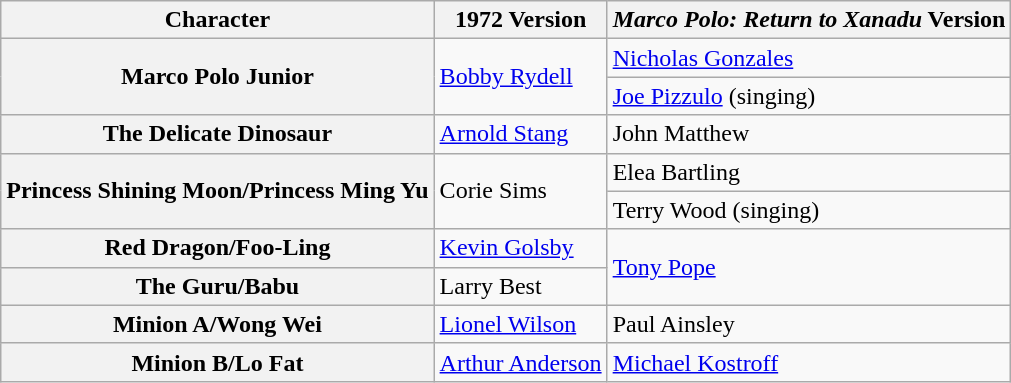<table class="wikitable">
<tr>
<th>Character</th>
<th>1972 Version</th>
<th><em>Marco Polo: Return to Xanadu</em> Version</th>
</tr>
<tr>
<th rowspan="2">Marco Polo Junior</th>
<td rowspan="2"><a href='#'>Bobby Rydell</a></td>
<td><a href='#'>Nicholas Gonzales</a></td>
</tr>
<tr>
<td><a href='#'>Joe Pizzulo</a> (singing)</td>
</tr>
<tr>
<th>The Delicate Dinosaur</th>
<td><a href='#'>Arnold Stang</a></td>
<td>John Matthew</td>
</tr>
<tr>
<th rowspan="2">Princess Shining Moon/Princess Ming Yu</th>
<td rowspan="2">Corie Sims</td>
<td>Elea Bartling</td>
</tr>
<tr>
<td>Terry Wood (singing)</td>
</tr>
<tr>
<th>Red Dragon/Foo-Ling</th>
<td><a href='#'>Kevin Golsby</a></td>
<td rowspan="2"><a href='#'>Tony Pope</a></td>
</tr>
<tr>
<th>The Guru/Babu</th>
<td>Larry Best</td>
</tr>
<tr>
<th>Minion A/Wong Wei</th>
<td><a href='#'>Lionel Wilson</a></td>
<td>Paul Ainsley</td>
</tr>
<tr>
<th>Minion B/Lo Fat</th>
<td><a href='#'>Arthur Anderson</a></td>
<td><a href='#'>Michael Kostroff</a></td>
</tr>
</table>
